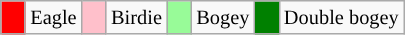<table class="wikitable" span=50 style="font-size:85%;">
<tr>
<td style="background: Red;" width=10></td>
<td>Eagle</td>
<td style="background: Pink;" width=10></td>
<td>Birdie</td>
<td style="background: PaleGreen;" width=10></td>
<td>Bogey</td>
<td style="background: Green;" width=10></td>
<td>Double bogey</td>
</tr>
</table>
